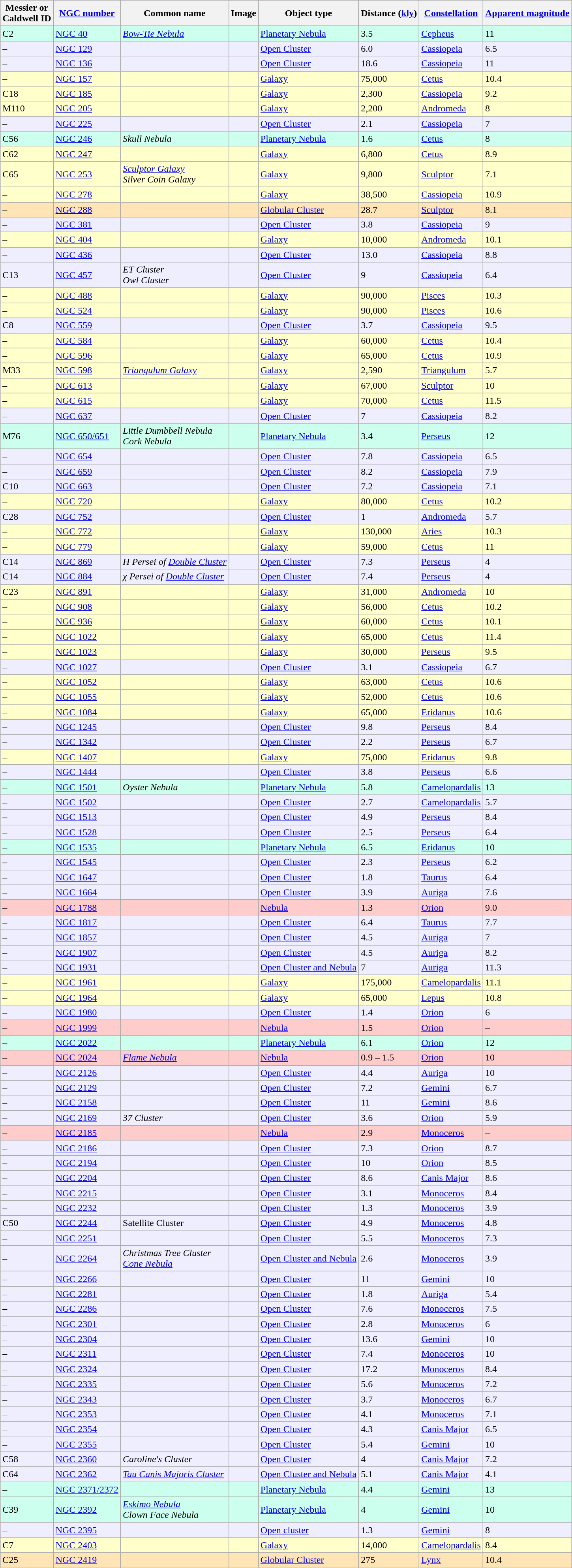<table class="wikitable sortable">
<tr>
<th>Messier or <br>Caldwell ID</th>
<th><a href='#'>NGC number</a></th>
<th>Common name</th>
<th class="unsortable">Image</th>
<th>Object type</th>
<th>Distance (<a href='#'>kly</a>)</th>
<th><a href='#'>Constellation</a></th>
<th><a href='#'>Apparent magnitude</a></th>
</tr>
<tr style="background:#ccffee;">
<td>C2</td>
<td><a href='#'>NGC 40</a></td>
<td><em><a href='#'>Bow-Tie Nebula</a></em></td>
<td style="text-align:center;"></td>
<td><a href='#'>Planetary Nebula</a></td>
<td>3.5</td>
<td><a href='#'>Cepheus</a></td>
<td>11</td>
</tr>
<tr style="background:#eeeeff;">
<td>–</td>
<td><a href='#'>NGC 129</a></td>
<td> </td>
<td style="text-align:center;"></td>
<td><a href='#'>Open Cluster</a></td>
<td>6.0</td>
<td><a href='#'>Cassiopeia</a></td>
<td>6.5</td>
</tr>
<tr style="background:#eeeeff;">
<td>–</td>
<td><a href='#'>NGC 136</a></td>
<td> </td>
<td style="text-align:center;"></td>
<td><a href='#'>Open Cluster</a></td>
<td>18.6</td>
<td><a href='#'>Cassiopeia</a></td>
<td>11</td>
</tr>
<tr style="background:#ffffcc;">
<td>–</td>
<td><a href='#'>NGC 157</a></td>
<td> </td>
<td style="text-align:center;"></td>
<td><a href='#'>Galaxy</a></td>
<td>75,000</td>
<td><a href='#'>Cetus</a></td>
<td>10.4</td>
</tr>
<tr style="background:#ffffcc;">
<td>C18</td>
<td><a href='#'>NGC 185</a></td>
<td> </td>
<td style="text-align:center;"></td>
<td><a href='#'>Galaxy</a></td>
<td>2,300</td>
<td><a href='#'>Cassiopeia</a></td>
<td>9.2</td>
</tr>
<tr style="background:#ffffcc;">
<td>M110</td>
<td><a href='#'>NGC 205</a></td>
<td> </td>
<td style="text-align:center;"></td>
<td><a href='#'>Galaxy</a></td>
<td>2,200</td>
<td><a href='#'>Andromeda</a></td>
<td>8</td>
</tr>
<tr style="background:#eeeeff;">
<td>–</td>
<td><a href='#'>NGC 225</a></td>
<td> </td>
<td style="text-align:center;"></td>
<td><a href='#'>Open Cluster</a></td>
<td>2.1</td>
<td><a href='#'>Cassiopeia</a></td>
<td>7</td>
</tr>
<tr style="background:#ccffee;">
<td>C56</td>
<td><a href='#'>NGC 246</a></td>
<td><em>Skull Nebula</em></td>
<td style="text-align:center;"></td>
<td><a href='#'>Planetary Nebula</a></td>
<td>1.6</td>
<td><a href='#'>Cetus</a></td>
<td>8</td>
</tr>
<tr style="background:#ffffcc;">
<td>C62</td>
<td><a href='#'>NGC 247</a></td>
<td> </td>
<td style="text-align:center;"></td>
<td><a href='#'>Galaxy</a></td>
<td>6,800</td>
<td><a href='#'>Cetus</a></td>
<td>8.9</td>
</tr>
<tr style="background:#ffffcc;">
<td>C65</td>
<td><a href='#'>NGC 253</a></td>
<td><em><a href='#'>Sculptor Galaxy</a><br>Silver Coin Galaxy</em></td>
<td style="text-align:center;"></td>
<td><a href='#'>Galaxy</a></td>
<td>9,800</td>
<td><a href='#'>Sculptor</a></td>
<td>7.1</td>
</tr>
<tr style="background:#ffffcc;">
<td>–</td>
<td><a href='#'>NGC 278</a></td>
<td> </td>
<td style="text-align:center;"></td>
<td><a href='#'>Galaxy</a></td>
<td>38,500</td>
<td><a href='#'>Cassiopeia</a></td>
<td>10.9</td>
</tr>
<tr style="background:#ffe4b5;">
<td>–</td>
<td><a href='#'>NGC 288</a></td>
<td> </td>
<td style="text-align:center;"></td>
<td><a href='#'>Globular Cluster</a></td>
<td>28.7</td>
<td><a href='#'>Sculptor</a></td>
<td>8.1</td>
</tr>
<tr style="background:#eeeeff;">
<td>–</td>
<td><a href='#'>NGC 381</a></td>
<td> </td>
<td style="text-align:center;"></td>
<td><a href='#'>Open Cluster</a></td>
<td>3.8</td>
<td><a href='#'>Cassiopeia</a></td>
<td>9</td>
</tr>
<tr style="background:#ffffcc;">
<td>–</td>
<td><a href='#'>NGC 404</a></td>
<td> </td>
<td style="text-align:center;"></td>
<td><a href='#'>Galaxy</a></td>
<td>10,000</td>
<td><a href='#'>Andromeda</a></td>
<td>10.1</td>
</tr>
<tr style="background:#eeeeff;">
<td>–</td>
<td><a href='#'>NGC 436</a></td>
<td> </td>
<td style="text-align:center;"></td>
<td><a href='#'>Open Cluster</a></td>
<td>13.0</td>
<td><a href='#'>Cassiopeia</a></td>
<td>8.8</td>
</tr>
<tr style="background:#eeeeff;">
<td>C13</td>
<td><a href='#'>NGC 457</a></td>
<td><em>ET Cluster<br>Owl Cluster</em></td>
<td style="text-align:center;"></td>
<td><a href='#'>Open Cluster</a></td>
<td>9</td>
<td><a href='#'>Cassiopeia</a></td>
<td>6.4</td>
</tr>
<tr style="background:#ffffcc;">
<td>–</td>
<td><a href='#'>NGC 488</a></td>
<td> </td>
<td style="text-align:center;"></td>
<td><a href='#'>Galaxy</a></td>
<td>90,000</td>
<td><a href='#'>Pisces</a></td>
<td>10.3</td>
</tr>
<tr style="background:#ffffcc;">
<td>–</td>
<td><a href='#'>NGC 524</a></td>
<td> </td>
<td style="text-align:center;"></td>
<td><a href='#'>Galaxy</a></td>
<td>90,000</td>
<td><a href='#'>Pisces</a></td>
<td>10.6</td>
</tr>
<tr style="background:#eeeeff;">
<td>C8</td>
<td><a href='#'>NGC 559</a></td>
<td> </td>
<td style="text-align:center;"></td>
<td><a href='#'>Open Cluster</a></td>
<td>3.7</td>
<td><a href='#'>Cassiopeia</a></td>
<td>9.5</td>
</tr>
<tr style="background:#ffffcc;">
<td>–</td>
<td><a href='#'>NGC 584</a></td>
<td> </td>
<td style="text-align:center;"></td>
<td><a href='#'>Galaxy</a></td>
<td>60,000</td>
<td><a href='#'>Cetus</a></td>
<td>10.4</td>
</tr>
<tr style="background:#ffffcc;">
<td>–</td>
<td><a href='#'>NGC 596</a></td>
<td> </td>
<td style="text-align:center;"></td>
<td><a href='#'>Galaxy</a></td>
<td>65,000</td>
<td><a href='#'>Cetus</a></td>
<td>10.9</td>
</tr>
<tr style="background:#ffffcc;">
<td>M33</td>
<td><a href='#'>NGC 598</a></td>
<td><em><a href='#'>Triangulum Galaxy</a></em></td>
<td style="text-align:center;"></td>
<td><a href='#'>Galaxy</a></td>
<td>2,590</td>
<td><a href='#'>Triangulum</a></td>
<td>5.7</td>
</tr>
<tr style="background:#ffffcc;">
<td>–</td>
<td><a href='#'>NGC 613</a></td>
<td> </td>
<td style="text-align:center;"></td>
<td><a href='#'>Galaxy</a></td>
<td>67,000</td>
<td><a href='#'>Sculptor</a></td>
<td>10</td>
</tr>
<tr style="background:#ffffcc;">
<td>–</td>
<td><a href='#'>NGC 615</a></td>
<td> </td>
<td style="text-align:center;"></td>
<td><a href='#'>Galaxy</a></td>
<td>70,000</td>
<td><a href='#'>Cetus</a></td>
<td>11.5</td>
</tr>
<tr style="background:#eeeeff;">
<td>–</td>
<td><a href='#'>NGC 637</a></td>
<td> </td>
<td style="text-align:center;"></td>
<td><a href='#'>Open Cluster</a></td>
<td>7</td>
<td><a href='#'>Cassiopeia</a></td>
<td>8.2</td>
</tr>
<tr style="background:#ccffee;">
<td>M76</td>
<td><a href='#'>NGC 650/651</a></td>
<td><em>Little Dumbbell Nebula<br>Cork Nebula</em></td>
<td style="text-align:center;"></td>
<td><a href='#'>Planetary Nebula</a></td>
<td>3.4</td>
<td><a href='#'>Perseus</a></td>
<td>12</td>
</tr>
<tr style="background:#eeeeff;">
<td>–</td>
<td><a href='#'>NGC 654</a></td>
<td> </td>
<td style="text-align:center;"></td>
<td><a href='#'>Open Cluster</a></td>
<td>7.8</td>
<td><a href='#'>Cassiopeia</a></td>
<td>6.5</td>
</tr>
<tr style="background:#eeeeff;">
<td>–</td>
<td><a href='#'>NGC 659</a></td>
<td> </td>
<td style="text-align:center;"></td>
<td><a href='#'>Open Cluster</a></td>
<td>8.2</td>
<td><a href='#'>Cassiopeia</a></td>
<td>7.9</td>
</tr>
<tr style="background:#eeeeff;">
<td>C10</td>
<td><a href='#'>NGC 663</a></td>
<td> </td>
<td style="text-align:center;"></td>
<td><a href='#'>Open Cluster</a></td>
<td>7.2</td>
<td><a href='#'>Cassiopeia</a></td>
<td>7.1</td>
</tr>
<tr style="background:#ffffcc;">
<td>–</td>
<td><a href='#'>NGC 720</a></td>
<td> </td>
<td style="text-align:center;"></td>
<td><a href='#'>Galaxy</a></td>
<td>80,000</td>
<td><a href='#'>Cetus</a></td>
<td>10.2</td>
</tr>
<tr style="background:#eeeeff;">
<td>C28</td>
<td><a href='#'>NGC 752</a></td>
<td> </td>
<td style="text-align:center;"></td>
<td><a href='#'>Open Cluster</a></td>
<td>1</td>
<td><a href='#'>Andromeda</a></td>
<td>5.7</td>
</tr>
<tr style="background:#ffffcc;">
<td>–</td>
<td><a href='#'>NGC 772</a></td>
<td> </td>
<td style="text-align:center;"></td>
<td><a href='#'>Galaxy</a></td>
<td>130,000</td>
<td><a href='#'>Aries</a></td>
<td>10.3</td>
</tr>
<tr style="background:#ffffcc;">
<td>–</td>
<td><a href='#'>NGC 779</a></td>
<td> </td>
<td style="text-align:center;"></td>
<td><a href='#'>Galaxy</a></td>
<td>59,000</td>
<td><a href='#'>Cetus</a></td>
<td>11</td>
</tr>
<tr style="background:#eeeeff;">
<td>C14</td>
<td><a href='#'>NGC 869</a></td>
<td><em>Η Persei of <a href='#'>Double Cluster</a></em></td>
<td style="text-align:center;"></td>
<td><a href='#'>Open Cluster</a></td>
<td>7.3</td>
<td><a href='#'>Perseus</a></td>
<td>4</td>
</tr>
<tr style="background:#eeeeff;">
<td>C14</td>
<td><a href='#'>NGC 884</a></td>
<td><em>χ Persei of <a href='#'>Double Cluster</a></em></td>
<td style="text-align:center;"></td>
<td><a href='#'>Open Cluster</a></td>
<td>7.4</td>
<td><a href='#'>Perseus</a></td>
<td>4</td>
</tr>
<tr style="background:#ffffcc;">
<td>C23</td>
<td><a href='#'>NGC 891</a></td>
<td> </td>
<td style="text-align:center;"></td>
<td><a href='#'>Galaxy</a></td>
<td>31,000</td>
<td><a href='#'>Andromeda</a></td>
<td>10</td>
</tr>
<tr style="background:#ffffcc;">
<td>–</td>
<td><a href='#'>NGC 908</a></td>
<td> </td>
<td style="text-align:center;"></td>
<td><a href='#'>Galaxy</a></td>
<td>56,000</td>
<td><a href='#'>Cetus</a></td>
<td>10.2</td>
</tr>
<tr style="background:#ffffcc;">
<td>–</td>
<td><a href='#'>NGC 936</a></td>
<td> </td>
<td style="text-align:center;"></td>
<td><a href='#'>Galaxy</a></td>
<td>60,000</td>
<td><a href='#'>Cetus</a></td>
<td>10.1</td>
</tr>
<tr style="background:#ffffcc;">
<td>–</td>
<td><a href='#'>NGC 1022</a></td>
<td> </td>
<td style="text-align:center;"></td>
<td><a href='#'>Galaxy</a></td>
<td>65,000</td>
<td><a href='#'>Cetus</a></td>
<td>11.4</td>
</tr>
<tr style="background:#ffffcc;">
<td>–</td>
<td><a href='#'>NGC 1023</a></td>
<td> </td>
<td style="text-align:center;"></td>
<td><a href='#'>Galaxy</a></td>
<td>30,000</td>
<td><a href='#'>Perseus</a></td>
<td>9.5</td>
</tr>
<tr style="background:#eeeeff;">
<td>–</td>
<td><a href='#'>NGC 1027</a></td>
<td> </td>
<td style="text-align:center;"></td>
<td><a href='#'>Open Cluster</a></td>
<td>3.1</td>
<td><a href='#'>Cassiopeia</a></td>
<td>6.7</td>
</tr>
<tr style="background:#ffffcc;">
<td>–</td>
<td><a href='#'>NGC 1052</a></td>
<td> </td>
<td style="text-align:center;"></td>
<td><a href='#'>Galaxy</a></td>
<td>63,000</td>
<td><a href='#'>Cetus</a></td>
<td>10.6</td>
</tr>
<tr style="background:#ffffcc;">
<td>–</td>
<td><a href='#'>NGC 1055</a></td>
<td> </td>
<td style="text-align:center;"></td>
<td><a href='#'>Galaxy</a></td>
<td>52,000</td>
<td><a href='#'>Cetus</a></td>
<td>10.6</td>
</tr>
<tr style="background:#ffffcc;">
<td>–</td>
<td><a href='#'>NGC 1084</a></td>
<td> </td>
<td style="text-align:center;"></td>
<td><a href='#'>Galaxy</a></td>
<td>65,000</td>
<td><a href='#'>Eridanus</a></td>
<td>10.6</td>
</tr>
<tr style="background:#eeeeff;">
<td>–</td>
<td><a href='#'>NGC 1245</a></td>
<td> </td>
<td style="text-align:center;"></td>
<td><a href='#'>Open Cluster</a></td>
<td>9.8</td>
<td><a href='#'>Perseus</a></td>
<td>8.4</td>
</tr>
<tr style="background:#eeeeff;">
<td>–</td>
<td><a href='#'>NGC 1342</a></td>
<td> </td>
<td style="text-align:center;"></td>
<td><a href='#'>Open Cluster</a></td>
<td>2.2</td>
<td><a href='#'>Perseus</a></td>
<td>6.7</td>
</tr>
<tr style="background:#ffffcc;">
<td>–</td>
<td><a href='#'>NGC 1407</a></td>
<td> </td>
<td style="text-align:center;"></td>
<td><a href='#'>Galaxy</a></td>
<td>75,000</td>
<td><a href='#'>Eridanus</a></td>
<td>9.8</td>
</tr>
<tr style="background:#eeeeff;">
<td>–</td>
<td><a href='#'>NGC 1444</a></td>
<td> </td>
<td style="text-align:center;"></td>
<td><a href='#'>Open Cluster</a></td>
<td>3.8</td>
<td><a href='#'>Perseus</a></td>
<td>6.6</td>
</tr>
<tr style="background:#ccffee;">
<td>–</td>
<td><a href='#'>NGC 1501</a></td>
<td><em>Oyster Nebula</em></td>
<td style="text-align:center;"></td>
<td><a href='#'>Planetary Nebula</a></td>
<td>5.8</td>
<td><a href='#'>Camelopardalis</a></td>
<td>13</td>
</tr>
<tr style="background:#eeeeff;">
<td>–</td>
<td><a href='#'>NGC 1502</a></td>
<td> </td>
<td style="text-align:center;"></td>
<td><a href='#'>Open Cluster</a></td>
<td>2.7</td>
<td><a href='#'>Camelopardalis</a></td>
<td>5.7</td>
</tr>
<tr style="background:#eeeeff;">
<td>–</td>
<td><a href='#'>NGC 1513</a></td>
<td> </td>
<td style="text-align:center;"></td>
<td><a href='#'>Open Cluster</a></td>
<td>4.9</td>
<td><a href='#'>Perseus</a></td>
<td>8.4</td>
</tr>
<tr style="background:#eeeeff;">
<td>–</td>
<td><a href='#'>NGC 1528</a></td>
<td> </td>
<td style="text-align:center;"></td>
<td><a href='#'>Open Cluster</a></td>
<td>2.5</td>
<td><a href='#'>Perseus</a></td>
<td>6.4</td>
</tr>
<tr style="background:#ccffee;">
<td>–</td>
<td><a href='#'>NGC 1535</a></td>
<td> </td>
<td style="text-align:center;"></td>
<td><a href='#'>Planetary Nebula</a></td>
<td>6.5</td>
<td><a href='#'>Eridanus</a></td>
<td>10</td>
</tr>
<tr style="background:#eeeeff;">
<td>–</td>
<td><a href='#'>NGC 1545</a></td>
<td> </td>
<td style="text-align:center;"></td>
<td><a href='#'>Open Cluster</a></td>
<td>2.3</td>
<td><a href='#'>Perseus</a></td>
<td>6.2</td>
</tr>
<tr style="background:#eeeeff;">
<td>–</td>
<td><a href='#'>NGC 1647</a></td>
<td> </td>
<td style="text-align:center;"></td>
<td><a href='#'>Open Cluster</a></td>
<td>1.8</td>
<td><a href='#'>Taurus</a></td>
<td>6.4</td>
</tr>
<tr style="background:#eeeeff;">
<td>–</td>
<td><a href='#'>NGC 1664</a></td>
<td> </td>
<td style="text-align:center;"></td>
<td><a href='#'>Open Cluster</a></td>
<td>3.9</td>
<td><a href='#'>Auriga</a></td>
<td>7.6</td>
</tr>
<tr style="background:#ffcccc;">
<td>–</td>
<td><a href='#'>NGC 1788</a></td>
<td> </td>
<td style="text-align:center;"></td>
<td><a href='#'>Nebula</a></td>
<td>1.3</td>
<td><a href='#'>Orion</a></td>
<td>9.0</td>
</tr>
<tr style="background:#eeeeff;">
<td>–</td>
<td><a href='#'>NGC 1817</a></td>
<td> </td>
<td style="text-align:center;"></td>
<td><a href='#'>Open Cluster</a></td>
<td>6.4</td>
<td><a href='#'>Taurus</a></td>
<td>7.7</td>
</tr>
<tr style="background:#eeeeff;">
<td>–</td>
<td><a href='#'>NGC 1857</a></td>
<td> </td>
<td style="text-align:center;"></td>
<td><a href='#'>Open Cluster</a></td>
<td>4.5</td>
<td><a href='#'>Auriga</a></td>
<td>7</td>
</tr>
<tr style="background:#eeeeff;">
<td>–</td>
<td><a href='#'>NGC 1907</a></td>
<td> </td>
<td style="text-align:center;"></td>
<td><a href='#'>Open Cluster</a></td>
<td>4.5</td>
<td><a href='#'>Auriga</a></td>
<td>8.2</td>
</tr>
<tr style="background:#eeeeff;">
<td>–</td>
<td><a href='#'>NGC 1931</a></td>
<td> </td>
<td style="text-align:center;"></td>
<td><a href='#'>Open Cluster and Nebula</a></td>
<td>7</td>
<td><a href='#'>Auriga</a></td>
<td>11.3</td>
</tr>
<tr style="background:#ffffcc;">
<td>–</td>
<td><a href='#'>NGC 1961</a></td>
<td> </td>
<td style="text-align:center;"></td>
<td><a href='#'>Galaxy</a></td>
<td>175,000</td>
<td><a href='#'>Camelopardalis</a></td>
<td>11.1</td>
</tr>
<tr style="background:#ffffcc;">
<td>–</td>
<td><a href='#'>NGC 1964</a></td>
<td> </td>
<td style="text-align:center;"></td>
<td><a href='#'>Galaxy</a></td>
<td>65,000</td>
<td><a href='#'>Lepus</a></td>
<td>10.8</td>
</tr>
<tr style="background:#eeeeff;">
<td>–</td>
<td><a href='#'>NGC 1980</a></td>
<td> </td>
<td style="text-align:center;"></td>
<td><a href='#'>Open Cluster</a></td>
<td>1.4</td>
<td><a href='#'>Orion</a></td>
<td>6</td>
</tr>
<tr style="background:#ffcccc;">
<td>–</td>
<td><a href='#'>NGC 1999</a></td>
<td> </td>
<td style="text-align:center;"></td>
<td><a href='#'>Nebula</a></td>
<td>1.5</td>
<td><a href='#'>Orion</a></td>
<td>–</td>
</tr>
<tr style="background:#ccffee;">
<td>–</td>
<td><a href='#'>NGC 2022</a></td>
<td> </td>
<td style="text-align:center;"></td>
<td><a href='#'>Planetary Nebula</a></td>
<td>6.1</td>
<td><a href='#'>Orion</a></td>
<td>12</td>
</tr>
<tr style="background:#ffcccc;">
<td>–</td>
<td><a href='#'>NGC 2024</a></td>
<td><em><a href='#'>Flame Nebula</a></em></td>
<td style="text-align:center;"></td>
<td><a href='#'>Nebula</a></td>
<td>0.9 – 1.5</td>
<td><a href='#'>Orion</a></td>
<td>10</td>
</tr>
<tr style="background:#eeeeff;">
<td>–</td>
<td><a href='#'>NGC 2126</a></td>
<td> </td>
<td style="text-align:center;"></td>
<td><a href='#'>Open Cluster</a></td>
<td>4.4</td>
<td><a href='#'>Auriga</a></td>
<td>10</td>
</tr>
<tr style="background:#eeeeff;">
<td>–</td>
<td><a href='#'>NGC 2129</a></td>
<td> </td>
<td style="text-align:center;"></td>
<td><a href='#'>Open Cluster</a></td>
<td>7.2</td>
<td><a href='#'>Gemini</a></td>
<td>6.7</td>
</tr>
<tr style="background:#eeeeff;">
<td>–</td>
<td><a href='#'>NGC 2158</a></td>
<td> </td>
<td style="text-align:center;"></td>
<td><a href='#'>Open Cluster</a></td>
<td>11</td>
<td><a href='#'>Gemini</a></td>
<td>8.6</td>
</tr>
<tr style="background:#eeeeff;">
<td>–</td>
<td><a href='#'>NGC 2169</a></td>
<td><em>37 Cluster</em></td>
<td style="text-align:center;"></td>
<td><a href='#'>Open Cluster</a></td>
<td>3.6</td>
<td><a href='#'>Orion</a></td>
<td>5.9</td>
</tr>
<tr style="background:#ffcccc;">
<td>–</td>
<td><a href='#'>NGC 2185</a></td>
<td> </td>
<td style="text-align:center;"></td>
<td><a href='#'>Nebula</a></td>
<td>2.9</td>
<td><a href='#'>Monoceros</a></td>
<td>–</td>
</tr>
<tr style="background:#eeeeff;">
<td>–</td>
<td><a href='#'>NGC 2186</a></td>
<td> </td>
<td style="text-align:center;"></td>
<td><a href='#'>Open Cluster</a></td>
<td>7.3</td>
<td><a href='#'>Orion</a></td>
<td>8.7</td>
</tr>
<tr style="background:#eeeeff;">
<td>–</td>
<td><a href='#'>NGC 2194</a></td>
<td> </td>
<td style="text-align:center;"></td>
<td><a href='#'>Open Cluster</a></td>
<td>10</td>
<td><a href='#'>Orion</a></td>
<td>8.5</td>
</tr>
<tr style="background:#eeeeff;">
<td>–</td>
<td><a href='#'>NGC 2204</a></td>
<td> </td>
<td style="text-align:center;"></td>
<td><a href='#'>Open Cluster</a></td>
<td>8.6</td>
<td><a href='#'>Canis Major</a></td>
<td>8.6</td>
</tr>
<tr style="background:#eeeeff;">
<td>–</td>
<td><a href='#'>NGC 2215</a></td>
<td> </td>
<td style="text-align:center;"></td>
<td><a href='#'>Open Cluster</a></td>
<td>3.1</td>
<td><a href='#'>Monoceros</a></td>
<td>8.4</td>
</tr>
<tr style="background:#eeeeff;">
<td>–</td>
<td><a href='#'>NGC 2232</a></td>
<td> </td>
<td style="text-align:center;"></td>
<td><a href='#'>Open Cluster</a></td>
<td>1.3</td>
<td><a href='#'>Monoceros</a></td>
<td>3.9</td>
</tr>
<tr style="background:#eeeeff;">
<td>C50</td>
<td><a href='#'>NGC 2244</a></td>
<td>Satellite Cluster</td>
<td style="text-align:center;"></td>
<td><a href='#'>Open Cluster</a></td>
<td>4.9</td>
<td><a href='#'>Monoceros</a></td>
<td>4.8</td>
</tr>
<tr style="background:#eeeeff;">
<td>–</td>
<td><a href='#'>NGC 2251</a></td>
<td> </td>
<td style="text-align:center;"></td>
<td><a href='#'>Open Cluster</a></td>
<td>5.5</td>
<td><a href='#'>Monoceros</a></td>
<td>7.3</td>
</tr>
<tr style="background:#eeeeff;">
<td>–</td>
<td><a href='#'>NGC 2264</a></td>
<td><em>Christmas Tree Cluster<br><a href='#'>Cone Nebula</a></em></td>
<td style="text-align:center;"></td>
<td><a href='#'>Open Cluster and Nebula</a></td>
<td>2.6</td>
<td><a href='#'>Monoceros</a></td>
<td>3.9</td>
</tr>
<tr style="background:#eeeeff;">
<td>–</td>
<td><a href='#'>NGC 2266</a></td>
<td> </td>
<td style="text-align:center;"></td>
<td><a href='#'>Open Cluster</a></td>
<td>11</td>
<td><a href='#'>Gemini</a></td>
<td>10</td>
</tr>
<tr style="background:#eeeeff;">
<td>–</td>
<td><a href='#'>NGC 2281</a></td>
<td> </td>
<td style="text-align:center;"></td>
<td><a href='#'>Open Cluster</a></td>
<td>1.8</td>
<td><a href='#'>Auriga</a></td>
<td>5.4</td>
</tr>
<tr style="background:#eeeeff;">
<td>–</td>
<td><a href='#'>NGC 2286</a></td>
<td> </td>
<td style="text-align:center;"></td>
<td><a href='#'>Open Cluster</a></td>
<td>7.6</td>
<td><a href='#'>Monoceros</a></td>
<td>7.5</td>
</tr>
<tr style="background:#eeeeff;">
<td>–</td>
<td><a href='#'>NGC 2301</a></td>
<td> </td>
<td style="text-align:center;"></td>
<td><a href='#'>Open Cluster</a></td>
<td>2.8</td>
<td><a href='#'>Monoceros</a></td>
<td>6</td>
</tr>
<tr style="background:#eeeeff;">
<td>–</td>
<td><a href='#'>NGC 2304</a></td>
<td> </td>
<td style="text-align:center;"></td>
<td><a href='#'>Open Cluster</a></td>
<td>13.6</td>
<td><a href='#'>Gemini</a></td>
<td>10</td>
</tr>
<tr style="background:#eeeeff;">
<td>–</td>
<td><a href='#'>NGC 2311</a></td>
<td> </td>
<td style="text-align:center;"></td>
<td><a href='#'>Open Cluster</a></td>
<td>7.4</td>
<td><a href='#'>Monoceros</a></td>
<td>10</td>
</tr>
<tr style="background:#eeeeff;">
<td>–</td>
<td><a href='#'>NGC 2324</a></td>
<td> </td>
<td style="text-align:center;"></td>
<td><a href='#'>Open Cluster</a></td>
<td>17.2</td>
<td><a href='#'>Monoceros</a></td>
<td>8.4</td>
</tr>
<tr style="background:#eeeeff;">
<td>–</td>
<td><a href='#'>NGC 2335</a></td>
<td> </td>
<td style="text-align:center;"></td>
<td><a href='#'>Open Cluster</a></td>
<td>5.6</td>
<td><a href='#'>Monoceros</a></td>
<td>7.2</td>
</tr>
<tr style="background:#eeeeff;">
<td>–</td>
<td><a href='#'>NGC 2343</a></td>
<td> </td>
<td style="text-align:center;"></td>
<td><a href='#'>Open Cluster</a></td>
<td>3.7</td>
<td><a href='#'>Monoceros</a></td>
<td>6.7</td>
</tr>
<tr style="background:#eeeeff;">
<td>–</td>
<td><a href='#'>NGC 2353</a></td>
<td> </td>
<td style="text-align:center;"></td>
<td><a href='#'>Open Cluster</a></td>
<td>4.1</td>
<td><a href='#'>Monoceros</a></td>
<td>7.1</td>
</tr>
<tr style="background:#eeeeff;">
<td>–</td>
<td><a href='#'>NGC 2354</a></td>
<td> </td>
<td style="text-align:center;"></td>
<td><a href='#'>Open Cluster</a></td>
<td>4.3</td>
<td><a href='#'>Canis Major</a></td>
<td>6.5</td>
</tr>
<tr style="background:#eeeeff;">
<td>–</td>
<td><a href='#'>NGC 2355</a></td>
<td> </td>
<td style="text-align:center;"></td>
<td><a href='#'>Open Cluster</a></td>
<td>5.4</td>
<td><a href='#'>Gemini</a></td>
<td>10</td>
</tr>
<tr style="background:#eeeeff;">
<td>C58</td>
<td><a href='#'>NGC 2360</a></td>
<td><em>Caroline's Cluster</em></td>
<td style="text-align:center;"></td>
<td><a href='#'>Open Cluster</a></td>
<td>4</td>
<td><a href='#'>Canis Major</a></td>
<td>7.2</td>
</tr>
<tr style="background:#eeeeff;">
<td>C64</td>
<td><a href='#'>NGC 2362</a></td>
<td><em><a href='#'>Tau Canis Majoris Cluster</a></em></td>
<td style="text-align:center;"></td>
<td><a href='#'>Open Cluster and Nebula</a></td>
<td>5.1</td>
<td><a href='#'>Canis Major</a></td>
<td>4.1</td>
</tr>
<tr style="background:#ccffee;">
<td>–</td>
<td><a href='#'>NGC 2371/2372</a></td>
<td> </td>
<td style="text-align:center;"></td>
<td><a href='#'>Planetary Nebula</a></td>
<td>4.4</td>
<td><a href='#'>Gemini</a></td>
<td>13</td>
</tr>
<tr style="background:#ccffee;">
<td>C39</td>
<td><a href='#'>NGC 2392</a></td>
<td><em><a href='#'>Eskimo Nebula</a><br>Clown Face Nebula</em></td>
<td style="text-align:center;"></td>
<td><a href='#'>Planetary Nebula</a></td>
<td>4</td>
<td><a href='#'>Gemini</a></td>
<td>10</td>
</tr>
<tr style="background:#eeeeff;">
<td>–</td>
<td><a href='#'>NGC 2395</a></td>
<td> </td>
<td style="text-align:center;"></td>
<td><a href='#'>Open cluster</a></td>
<td>1.3</td>
<td><a href='#'>Gemini</a></td>
<td>8</td>
</tr>
<tr style="background:#ffffcc;">
<td>C7</td>
<td><a href='#'>NGC 2403</a></td>
<td> </td>
<td style="text-align:center;"></td>
<td><a href='#'>Galaxy</a></td>
<td>14,000</td>
<td><a href='#'>Camelopardalis</a></td>
<td>8.4</td>
</tr>
<tr style="background:#ffe4b5;">
<td>C25</td>
<td><a href='#'>NGC 2419</a></td>
<td> </td>
<td style="text-align:center;"></td>
<td><a href='#'>Globular Cluster</a></td>
<td>275</td>
<td><a href='#'>Lynx</a></td>
<td>10.4</td>
</tr>
</table>
